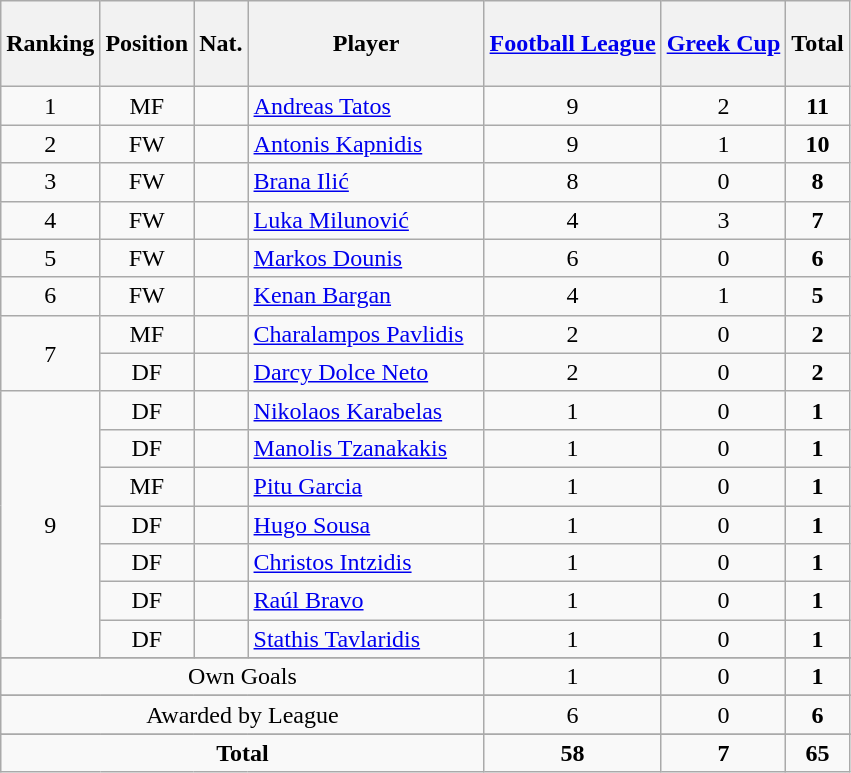<table class="wikitable sortable" style="text-align:center">
<tr>
<th height=50>Ranking</th>
<th height=50>Position</th>
<th height=50>Nat.</th>
<th width=150>Player</th>
<th height=50><a href='#'>Football League</a></th>
<th height=50><a href='#'>Greek Cup</a></th>
<th height=50><strong>Total</strong></th>
</tr>
<tr>
<td>1</td>
<td>MF</td>
<td></td>
<td align="left"><a href='#'>Andreas Tatos</a></td>
<td>9</td>
<td>2</td>
<td><strong>11</strong></td>
</tr>
<tr>
<td>2</td>
<td>FW</td>
<td></td>
<td align="left"><a href='#'>Antonis Kapnidis</a></td>
<td>9</td>
<td>1</td>
<td><strong>10</strong></td>
</tr>
<tr>
<td>3</td>
<td>FW</td>
<td></td>
<td align="left"><a href='#'>Brana Ilić</a></td>
<td>8</td>
<td>0</td>
<td><strong>8</strong></td>
</tr>
<tr>
<td>4</td>
<td>FW</td>
<td></td>
<td align="left"><a href='#'>Luka Milunović</a></td>
<td>4</td>
<td>3</td>
<td><strong>7</strong></td>
</tr>
<tr>
<td>5</td>
<td>FW</td>
<td></td>
<td align="left"><a href='#'>Markos Dounis</a></td>
<td>6</td>
<td>0</td>
<td><strong>6</strong></td>
</tr>
<tr>
<td>6</td>
<td>FW</td>
<td></td>
<td align="left"><a href='#'>Kenan Bargan</a></td>
<td>4</td>
<td>1</td>
<td><strong>5</strong></td>
</tr>
<tr>
<td rowspan=2>7</td>
<td>MF</td>
<td></td>
<td align="left"><a href='#'>Charalampos Pavlidis</a></td>
<td>2</td>
<td>0</td>
<td><strong>2</strong></td>
</tr>
<tr>
<td>DF</td>
<td></td>
<td align="left"><a href='#'>Darcy Dolce Neto</a></td>
<td>2</td>
<td>0</td>
<td><strong>2</strong></td>
</tr>
<tr>
<td rowspan=7>9</td>
<td>DF</td>
<td></td>
<td align="left"><a href='#'>Nikolaos Karabelas</a></td>
<td>1</td>
<td>0</td>
<td><strong>1</strong></td>
</tr>
<tr>
<td>DF</td>
<td></td>
<td align="left"><a href='#'>Manolis Tzanakakis</a></td>
<td>1</td>
<td>0</td>
<td><strong>1</strong></td>
</tr>
<tr>
<td>MF</td>
<td></td>
<td align="left"><a href='#'>Pitu Garcia</a></td>
<td>1</td>
<td>0</td>
<td><strong>1</strong></td>
</tr>
<tr>
<td>DF</td>
<td></td>
<td align="left"><a href='#'>Hugo Sousa</a></td>
<td>1</td>
<td>0</td>
<td><strong>1</strong></td>
</tr>
<tr>
<td>DF</td>
<td></td>
<td align="left"><a href='#'>Christos Intzidis</a></td>
<td>1</td>
<td>0</td>
<td><strong>1</strong></td>
</tr>
<tr>
<td>DF</td>
<td></td>
<td align="left"><a href='#'>Raúl Bravo</a></td>
<td>1</td>
<td>0</td>
<td><strong>1</strong></td>
</tr>
<tr>
<td>DF</td>
<td></td>
<td align="left"><a href='#'>Stathis Tavlaridis</a></td>
<td>1</td>
<td>0</td>
<td><strong>1</strong></td>
</tr>
<tr>
</tr>
<tr class="sortbottom">
<td colspan="4">Own Goals</td>
<td>1</td>
<td>0</td>
<td><strong>1</strong></td>
</tr>
<tr>
</tr>
<tr class="sortbottom">
<td colspan="4">Awarded by League</td>
<td>6</td>
<td>0</td>
<td><strong>6</strong></td>
</tr>
<tr>
</tr>
<tr class="sortbottom">
<td colspan="4"><strong>Total</strong></td>
<td><strong>58</strong></td>
<td><strong>7</strong></td>
<td><strong>65</strong></td>
</tr>
</table>
